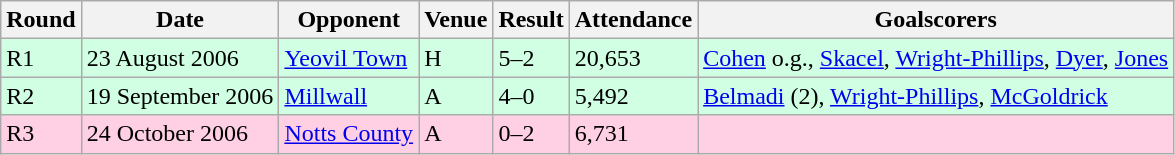<table class="wikitable">
<tr>
<th>Round</th>
<th>Date</th>
<th>Opponent</th>
<th>Venue</th>
<th>Result</th>
<th>Attendance</th>
<th>Goalscorers</th>
</tr>
<tr style="background-color: #d0ffe3;">
<td>R1</td>
<td>23 August 2006</td>
<td><a href='#'>Yeovil Town</a></td>
<td>H</td>
<td>5–2</td>
<td>20,653</td>
<td><a href='#'>Cohen</a> o.g., <a href='#'>Skacel</a>, <a href='#'>Wright-Phillips</a>, <a href='#'>Dyer</a>, <a href='#'>Jones</a></td>
</tr>
<tr style="background-color: #d0ffe3;">
<td>R2</td>
<td>19 September 2006</td>
<td><a href='#'>Millwall</a></td>
<td>A</td>
<td>4–0</td>
<td>5,492</td>
<td><a href='#'>Belmadi</a> (2), <a href='#'>Wright-Phillips</a>, <a href='#'>McGoldrick</a></td>
</tr>
<tr style="background-color: #ffd0e3;">
<td>R3</td>
<td>24 October 2006</td>
<td><a href='#'>Notts County</a></td>
<td>A</td>
<td>0–2</td>
<td>6,731</td>
<td></td>
</tr>
</table>
